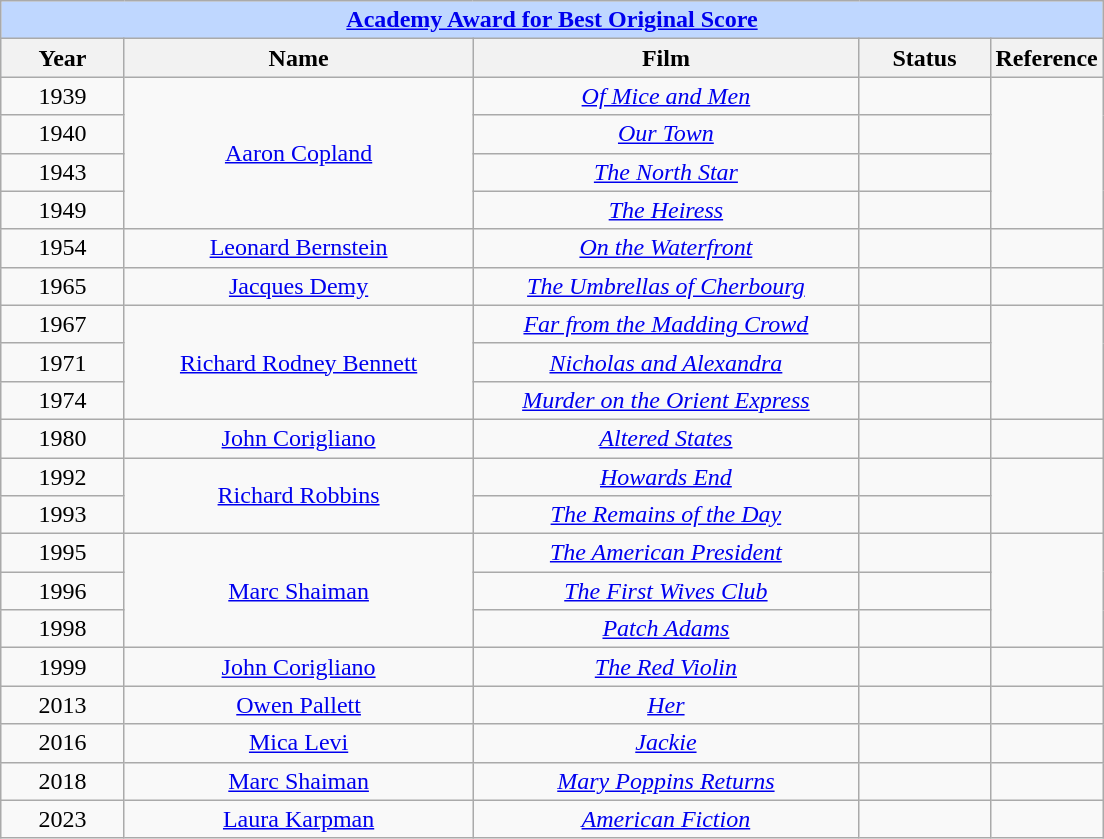<table class="wikitable" style="text-align: center">
<tr style="background:#bfd7ff;">
<td colspan="5" style="text-align:center;"><strong><a href='#'>Academy Award for Best Original Score</a></strong></td>
</tr>
<tr style="background:#ebf5ff;">
<th style="width:075px;">Year</th>
<th style="width:225px;">Name</th>
<th style="width:250px;">Film</th>
<th style="width:080px;">Status</th>
<th width="50">Reference</th>
</tr>
<tr>
<td>1939</td>
<td rowspan=4><a href='#'>Aaron Copland</a></td>
<td><em><a href='#'>Of Mice and Men</a></em></td>
<td></td>
<td rowspan=4></td>
</tr>
<tr>
<td>1940</td>
<td><em><a href='#'>Our Town</a></em></td>
<td></td>
</tr>
<tr>
<td>1943</td>
<td><em><a href='#'>The North Star</a></em></td>
<td></td>
</tr>
<tr>
<td>1949</td>
<td><em><a href='#'>The Heiress</a></em></td>
<td></td>
</tr>
<tr>
<td>1954</td>
<td><a href='#'>Leonard Bernstein</a></td>
<td><em><a href='#'>On the Waterfront</a></em></td>
<td></td>
<td></td>
</tr>
<tr>
<td>1965</td>
<td><a href='#'>Jacques Demy</a></td>
<td><em><a href='#'>The Umbrellas of Cherbourg</a></em></td>
<td></td>
<td></td>
</tr>
<tr>
<td>1967</td>
<td rowspan=3><a href='#'>Richard Rodney Bennett</a></td>
<td><em><a href='#'>Far from the Madding Crowd</a></em></td>
<td></td>
<td rowspan=3></td>
</tr>
<tr>
<td>1971</td>
<td><em><a href='#'>Nicholas and Alexandra</a></em></td>
<td></td>
</tr>
<tr>
<td>1974</td>
<td><em><a href='#'>Murder on the Orient Express</a></em></td>
<td></td>
</tr>
<tr>
<td>1980</td>
<td><a href='#'>John Corigliano</a></td>
<td><em><a href='#'>Altered States</a></em></td>
<td></td>
<td></td>
</tr>
<tr>
<td>1992</td>
<td rowspan=2><a href='#'>Richard Robbins</a></td>
<td><em><a href='#'>Howards End</a></em></td>
<td></td>
<td rowspan=2></td>
</tr>
<tr>
<td>1993</td>
<td><em><a href='#'>The Remains of the Day</a></em></td>
<td></td>
</tr>
<tr>
<td>1995</td>
<td rowspan=3><a href='#'>Marc Shaiman</a></td>
<td><em><a href='#'>The American President</a></em></td>
<td></td>
<td rowspan=3></td>
</tr>
<tr>
<td>1996</td>
<td><em><a href='#'>The First Wives Club</a></em></td>
<td></td>
</tr>
<tr>
<td>1998</td>
<td><em><a href='#'>Patch Adams</a></em></td>
<td></td>
</tr>
<tr>
<td>1999</td>
<td><a href='#'>John Corigliano</a></td>
<td><em><a href='#'>The Red Violin</a></em></td>
<td></td>
<td></td>
</tr>
<tr>
<td>2013</td>
<td><a href='#'>Owen Pallett</a></td>
<td><em><a href='#'>Her</a></em></td>
<td></td>
<td></td>
</tr>
<tr>
<td>2016</td>
<td><a href='#'>Mica Levi</a></td>
<td><em><a href='#'>Jackie</a></em></td>
<td></td>
<td></td>
</tr>
<tr>
<td>2018</td>
<td><a href='#'>Marc Shaiman</a></td>
<td><em><a href='#'>Mary Poppins Returns</a></em></td>
<td></td>
<td></td>
</tr>
<tr>
<td>2023</td>
<td><a href='#'>Laura Karpman</a></td>
<td><em><a href='#'>American Fiction</a></em></td>
<td></td>
<td></td>
</tr>
</table>
